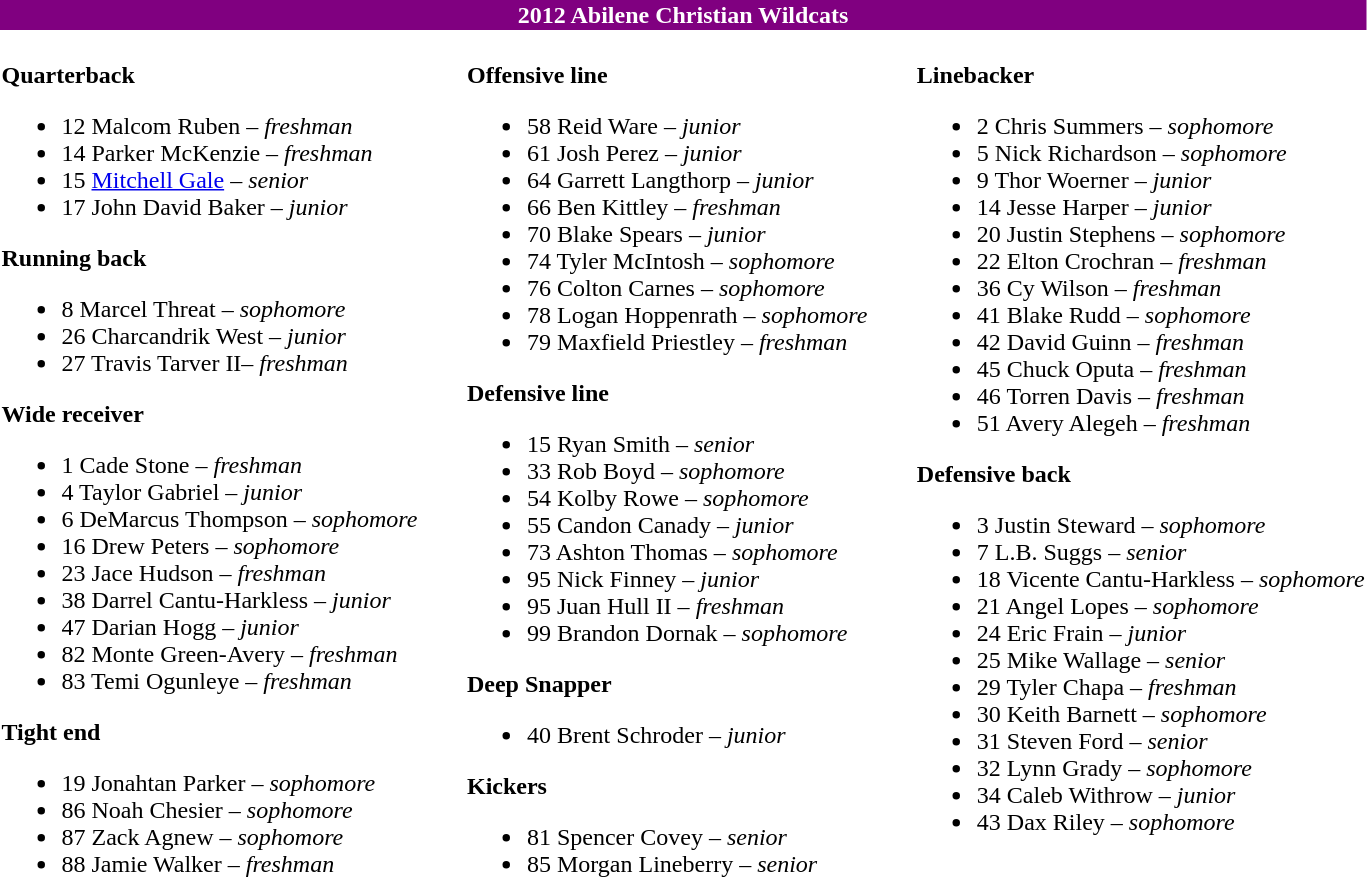<table class="toccolours" style="text-align: left;">
<tr>
<td colspan="11" style="color:#FFFFFF; background:#800080; text-align:center;"><strong>2012 Abilene Christian Wildcats</strong></td>
</tr>
<tr>
<td valign="top"><br><strong>Quarterback</strong><ul><li>12 Malcom Ruben – <em> freshman</em></li><li>14 Parker McKenzie – <em>freshman</em></li><li>15 <a href='#'>Mitchell Gale</a> – <em> senior</em></li><li>17 John David Baker – <em> junior</em></li></ul><strong>Running back</strong><ul><li>8 Marcel Threat – <em> sophomore</em></li><li>26 Charcandrik West – <em>junior</em></li><li>27 Travis Tarver II– <em> freshman</em></li></ul><strong>Wide receiver</strong><ul><li>1 Cade Stone – <em>freshman</em></li><li>4 Taylor Gabriel – <em>junior</em></li><li>6 DeMarcus Thompson – <em>sophomore</em></li><li>16 Drew Peters – <em> sophomore</em></li><li>23 Jace Hudson – <em> freshman</em></li><li>38 Darrel Cantu-Harkless – <em> junior</em></li><li>47 Darian Hogg – <em> junior</em></li><li>82 Monte Green-Avery – <em> freshman</em></li><li>83 Temi Ogunleye – <em> freshman</em></li></ul><strong>Tight end</strong><ul><li>19 Jonahtan Parker – <em>sophomore</em></li><li>86 Noah Chesier – <em> sophomore</em></li><li>87 Zack Agnew – <em> sophomore</em></li><li>88 Jamie Walker – <em> freshman</em></li></ul></td>
<td width="25"> </td>
<td valign="top"><br><strong>Offensive line</strong><ul><li>58 Reid Ware – <em>junior</em></li><li>61 Josh Perez – <em> junior</em></li><li>64 Garrett Langthorp – <em>junior</em></li><li>66 Ben Kittley – <em> freshman</em></li><li>70 Blake Spears – <em> junior</em></li><li>74 Tyler McIntosh – <em> sophomore</em></li><li>76 Colton Carnes – <em> sophomore</em></li><li>78 Logan Hoppenrath – <em> sophomore</em></li><li>79 Maxfield Priestley – <em> freshman</em></li></ul><strong>Defensive line</strong><ul><li>15 Ryan Smith – <em> senior</em></li><li>33 Rob Boyd – <em> sophomore</em></li><li>54 Kolby Rowe – <em> sophomore</em></li><li>55 Candon Canady – <em>junior</em></li><li>73 Ashton Thomas – <em> sophomore</em></li><li>95 Nick Finney – <em>junior</em></li><li>95 Juan Hull II – <em> freshman</em></li><li>99 Brandon Dornak – <em> sophomore</em></li></ul><strong>Deep Snapper</strong><ul><li>40 Brent Schroder – <em>junior</em></li></ul><strong>Kickers</strong><ul><li>81 Spencer Covey – <em> senior</em></li><li>85 Morgan Lineberry – <em>senior</em></li></ul></td>
<td width="25"> </td>
<td valign="top"><br><strong>Linebacker</strong><ul><li>2 Chris Summers – <em> sophomore</em></li><li>5 Nick Richardson – <em> sophomore</em></li><li>9 Thor Woerner – <em> junior</em></li><li>14 Jesse Harper – <em> junior</em></li><li>20 Justin Stephens – <em> sophomore</em></li><li>22 Elton Crochran – <em> freshman</em></li><li>36 Cy Wilson – <em> freshman</em></li><li>41 Blake Rudd – <em> sophomore</em></li><li>42 David Guinn – <em> freshman</em></li><li>45 Chuck Oputa – <em>freshman</em></li><li>46 Torren Davis – <em> freshman</em></li><li>51 Avery Alegeh – <em> freshman</em></li></ul><strong>Defensive back</strong><ul><li>3 Justin Steward – <em>sophomore</em></li><li>7 L.B. Suggs – <em> senior</em></li><li>18 Vicente Cantu-Harkless – <em>sophomore</em></li><li>21 Angel Lopes – <em> sophomore</em></li><li>24 Eric Frain – <em>junior</em></li><li>25 Mike Wallage – <em>senior</em></li><li>29 Tyler Chapa – <em>freshman</em></li><li>30 Keith Barnett – <em>sophomore</em></li><li>31 Steven Ford – <em>senior</em></li><li>32 Lynn Grady – <em>sophomore</em></li><li>34 Caleb Withrow – <em> junior</em></li><li>43 Dax Riley – <em> sophomore</em></li></ul></td>
</tr>
</table>
